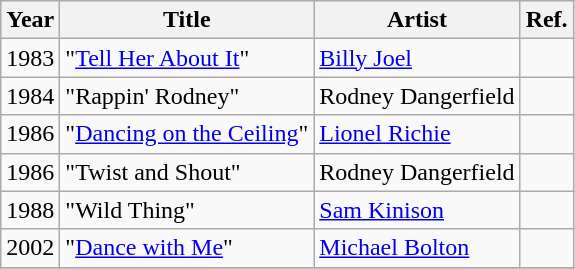<table class="wikitable sortable">
<tr>
<th>Year</th>
<th>Title</th>
<th>Artist</th>
<th class=unsortable>Ref.</th>
</tr>
<tr>
<td>1983</td>
<td>"<a href='#'>Tell Her About It</a>"</td>
<td><a href='#'>Billy Joel</a></td>
<td></td>
</tr>
<tr>
<td>1984</td>
<td>"Rappin' Rodney"</td>
<td>Rodney Dangerfield</td>
<td></td>
</tr>
<tr>
<td>1986</td>
<td>"<a href='#'>Dancing on the Ceiling</a>"</td>
<td><a href='#'>Lionel Richie</a></td>
<td></td>
</tr>
<tr>
<td>1986</td>
<td>"Twist and Shout"</td>
<td>Rodney Dangerfield</td>
<td></td>
</tr>
<tr>
<td>1988</td>
<td>"Wild Thing"</td>
<td><a href='#'>Sam Kinison</a></td>
<td></td>
</tr>
<tr>
<td>2002</td>
<td>"<a href='#'>Dance with Me</a>"</td>
<td><a href='#'>Michael Bolton</a></td>
<td></td>
</tr>
<tr>
</tr>
</table>
